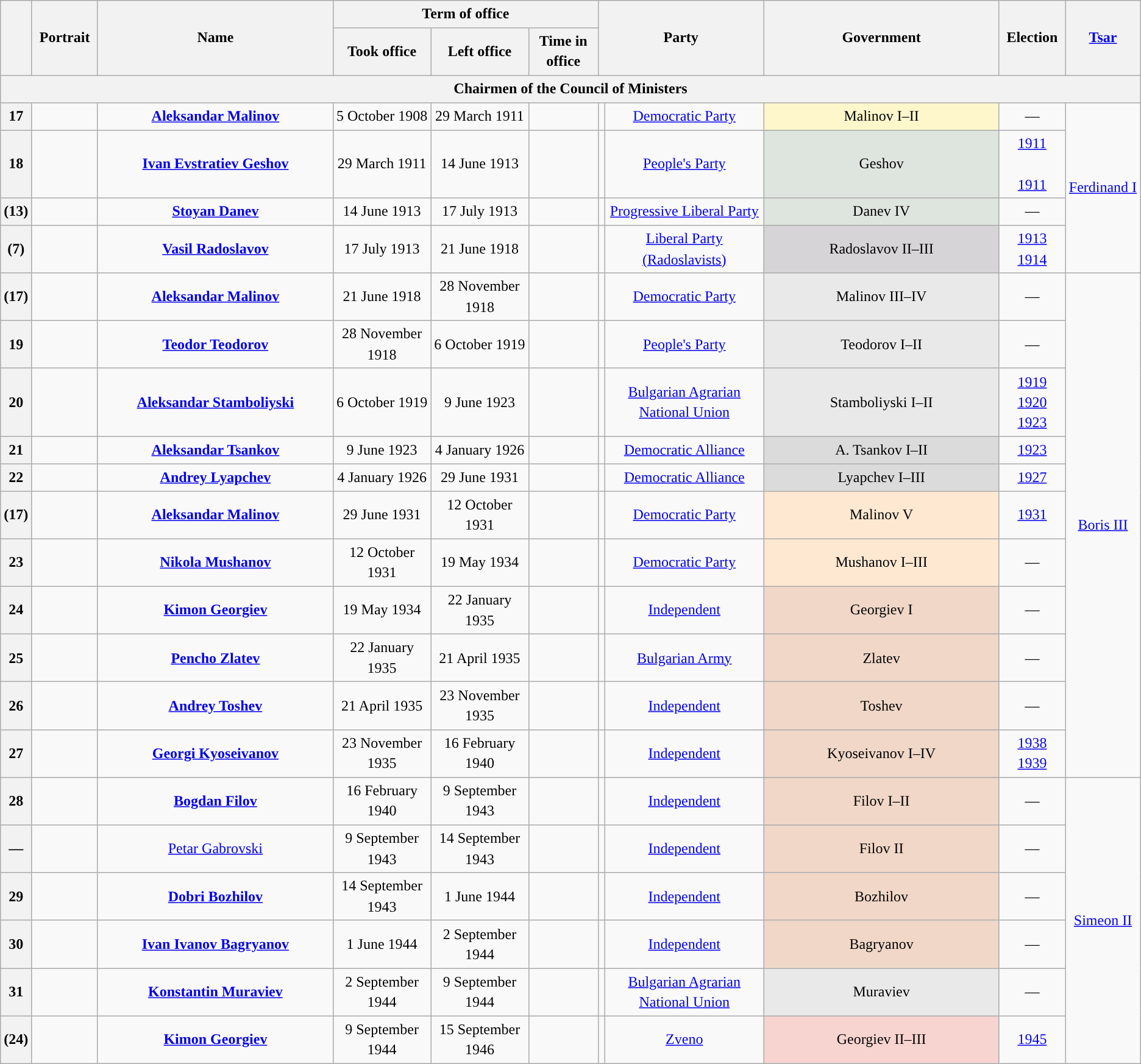<table class="wikitable" style="line-height:1.4em; text-align:center; border:1px #aaf solid;">
<tr>
<th rowspan="2"></th>
<th rowspan="2" width="65">Portrait</th>
<th rowspan="2" width="250">Name<br></th>
<th colspan="3">Term of office</th>
<th rowspan="2" colspan="2" width="90">Party</th>
<th rowspan="2" width="250">Government<br></th>
<th rowspan="2" width="65">Election</th>
<th rowspan="2" width="75"><a href='#'>Tsar</a><br></th>
</tr>
<tr>
<th>Took office</th>
<th>Left office</th>
<th>Time in office</th>
</tr>
<tr>
<th colspan="11">Chairmen of the Council of Ministers<br></th>
</tr>
<tr>
<th>17</th>
<td></td>
<td><strong><a href='#'>Aleksandar Malinov</a></strong><br></td>
<td>5 October 1908</td>
<td>29 March 1911</td>
<td></td>
<td style="background:"></td>
<td><a href='#'>Democratic Party</a></td>
<td style="background:#FFF7CC;">Malinov I–II<br></td>
<td>—</td>
<td rowspan="5"><a href='#'>Ferdinand I</a></td>
</tr>
<tr>
<th>18</th>
<td></td>
<td><strong><a href='#'>Ivan Evstratiev Geshov</a></strong><br></td>
<td>29 March 1911</td>
<td>14 June 1913</td>
<td></td>
<td style="background:"></td>
<td><a href='#'>People's Party</a></td>
<td style="background:#DEE4DE;">Geshov<br></td>
<td><a href='#'>1911<br></a><br><a href='#'>1911<br></a></td>
</tr>
<tr>
<th>(13)</th>
<td></td>
<td><strong><a href='#'>Stoyan Danev</a></strong><br></td>
<td>14 June 1913</td>
<td>17 July 1913</td>
<td></td>
<td style="background:"></td>
<td><a href='#'>Progressive Liberal Party</a></td>
<td style="background:#DEE4DE;">Danev IV<br></td>
<td>—</td>
</tr>
<tr>
<th>(7)</th>
<td></td>
<td><strong><a href='#'>Vasil Radoslavov</a></strong><br></td>
<td>17 July 1913</td>
<td>21 June 1918</td>
<td></td>
<td style="background:"></td>
<td><a href='#'>Liberal Party (Radoslavists)</a></td>
<td style="background:#D7D4D8;">Radoslavov II–III<br></td>
<td><a href='#'>1913</a><br><a href='#'>1914</a></td>
</tr>
<tr>
<th rowspan="2">(17)</th>
<td rowspan="2"></td>
<td rowspan="2"><strong><a href='#'>Aleksandar Malinov</a></strong><br></td>
<td rowspan="2">21 June 1918</td>
<td rowspan="2">28 November 1918</td>
<td rowspan="2"></td>
<td rowspan="2" style="background:"></td>
<td rowspan="2"><a href='#'>Democratic Party</a></td>
<td rowspan="2" style="background:#E9E9E9;">Malinov III–IV<br></td>
<td rowspan="2">—</td>
</tr>
<tr>
<td rowspan="12"><a href='#'>Boris III</a></td>
</tr>
<tr>
<th>19</th>
<td></td>
<td><strong><a href='#'>Teodor Teodorov</a></strong><br></td>
<td>28 November 1918</td>
<td>6 October 1919</td>
<td></td>
<td style="background:"></td>
<td><a href='#'>People's Party</a></td>
<td style="background:#E9E9E9;">Teodorov I–II<br></td>
<td>—</td>
</tr>
<tr>
<th>20</th>
<td></td>
<td><strong><a href='#'>Aleksandar Stamboliyski</a></strong><br></td>
<td>6 October 1919</td>
<td>9 June 1923<br></td>
<td></td>
<td style="background:"></td>
<td><a href='#'>Bulgarian Agrarian National Union</a></td>
<td style="background:#E9E9E9;">Stamboliyski I–II<br></td>
<td><a href='#'>1919</a><br><a href='#'>1920</a><br><a href='#'>1923<br></a></td>
</tr>
<tr>
<th>21</th>
<td></td>
<td><strong><a href='#'>Aleksandar Tsankov</a></strong><br></td>
<td>9 June 1923</td>
<td>4 January 1926</td>
<td></td>
<td style="background:"></td>
<td><a href='#'>Democratic Alliance</a></td>
<td style="background:#DBDBDB;">A. Tsankov I–II<br></td>
<td><a href='#'>1923<br></a></td>
</tr>
<tr>
<th>22</th>
<td></td>
<td><strong><a href='#'>Andrey Lyapchev</a></strong><br></td>
<td>4 January 1926</td>
<td>29 June 1931</td>
<td></td>
<td style="background:"></td>
<td><a href='#'>Democratic Alliance</a></td>
<td style="background:#DBDBDB;">Lyapchev I–III<br></td>
<td><a href='#'>1927</a></td>
</tr>
<tr>
<th>(17)</th>
<td></td>
<td><strong><a href='#'>Aleksandar Malinov</a></strong><br></td>
<td>29 June 1931</td>
<td>12 October 1931</td>
<td></td>
<td style="background:"></td>
<td><a href='#'>Democratic Party</a></td>
<td style="background:#FEE8D2;">Malinov V<br></td>
<td><a href='#'>1931</a></td>
</tr>
<tr>
<th>23</th>
<td></td>
<td><strong><a href='#'>Nikola Mushanov</a></strong><br></td>
<td>12 October 1931</td>
<td>19 May 1934<br></td>
<td></td>
<td style="background:"></td>
<td><a href='#'>Democratic Party</a></td>
<td style="background:#FEE8D2;">Mushanov I–III<br></td>
<td>—</td>
</tr>
<tr>
<th>24</th>
<td></td>
<td><strong><a href='#'>Kimon Georgiev</a></strong><br></td>
<td>19 May 1934</td>
<td>22 January 1935</td>
<td></td>
<td style="background:"></td>
<td><a href='#'>Independent</a></td>
<td style="background:#F0D7C7;">Georgiev I<br></td>
<td>—</td>
</tr>
<tr>
<th>25</th>
<td></td>
<td><strong><a href='#'>Pencho Zlatev</a></strong><br></td>
<td>22 January 1935</td>
<td>21 April 1935</td>
<td></td>
<td style="background:"></td>
<td><a href='#'>Bulgarian Army</a></td>
<td style="background:#F0D7C7;">Zlatev<br></td>
<td>—</td>
</tr>
<tr>
<th>26</th>
<td></td>
<td><strong><a href='#'>Andrey Toshev</a></strong><br></td>
<td>21 April 1935</td>
<td>23 November 1935</td>
<td></td>
<td style="background:"></td>
<td><a href='#'>Independent</a></td>
<td style="background:#F0D7C7;">Toshev<br></td>
<td>—</td>
</tr>
<tr>
<th>27</th>
<td></td>
<td><strong><a href='#'>Georgi Kyoseivanov</a></strong><br></td>
<td>23 November 1935</td>
<td>16 February 1940</td>
<td></td>
<td style="background:"></td>
<td><a href='#'>Independent</a></td>
<td style="background:#F0D7C7;">Kyoseivanov I–IV<br></td>
<td><a href='#'>1938</a><br><a href='#'>1939</a></td>
</tr>
<tr>
<th rowspan="2">28</th>
<td rowspan="2"></td>
<td rowspan="2"><strong><a href='#'>Bogdan Filov</a></strong><br></td>
<td rowspan="2">16 February 1940</td>
<td rowspan="2">9 September 1943</td>
<td rowspan="2"></td>
<td rowspan="2" style="background:"></td>
<td rowspan="2"><a href='#'>Independent</a></td>
<td rowspan="2" style="background:#F0D7C7;">Filov I–II<br></td>
<td rowspan="2">—</td>
</tr>
<tr>
<td rowspan="6"><a href='#'>Simeon II</a></td>
</tr>
<tr>
<th>—</th>
<td></td>
<td><a href='#'>Petar Gabrovski</a><br></td>
<td>9 September 1943</td>
<td>14 September 1943</td>
<td></td>
<td style="background:"></td>
<td><a href='#'>Independent</a></td>
<td style="background:#F0D7C7;">Filov II<br></td>
<td>—</td>
</tr>
<tr>
<th>29</th>
<td></td>
<td><strong><a href='#'>Dobri Bozhilov</a></strong><br></td>
<td>14 September 1943</td>
<td>1 June 1944</td>
<td></td>
<td style="background:"></td>
<td><a href='#'>Independent</a></td>
<td style="background:#F0D7C7;">Bozhilov<br></td>
<td>—</td>
</tr>
<tr>
<th>30</th>
<td></td>
<td><strong><a href='#'>Ivan Ivanov Bagryanov</a></strong><br></td>
<td>1 June 1944</td>
<td>2 September 1944</td>
<td></td>
<td style="background:"></td>
<td><a href='#'>Independent</a></td>
<td style="background:#F0D7C7;">Bagryanov<br></td>
<td>—</td>
</tr>
<tr>
<th>31</th>
<td></td>
<td><strong><a href='#'>Konstantin Muraviev</a></strong><br></td>
<td>2 September 1944</td>
<td>9 September 1944<br></td>
<td></td>
<td style="background:"></td>
<td><a href='#'>Bulgarian Agrarian National Union</a></td>
<td style="background:#E9E9E9;">Muraviev<br></td>
<td>—</td>
</tr>
<tr>
<th>(24)</th>
<td></td>
<td><strong><a href='#'>Kimon Georgiev</a></strong><br></td>
<td>9 September 1944</td>
<td>15 September 1946</td>
<td></td>
<td style="background:"></td>
<td><a href='#'>Zveno</a></td>
<td style="background:#F7D4D0;">Georgiev II–III<br></td>
<td><a href='#'>1945</a></td>
</tr>
</table>
